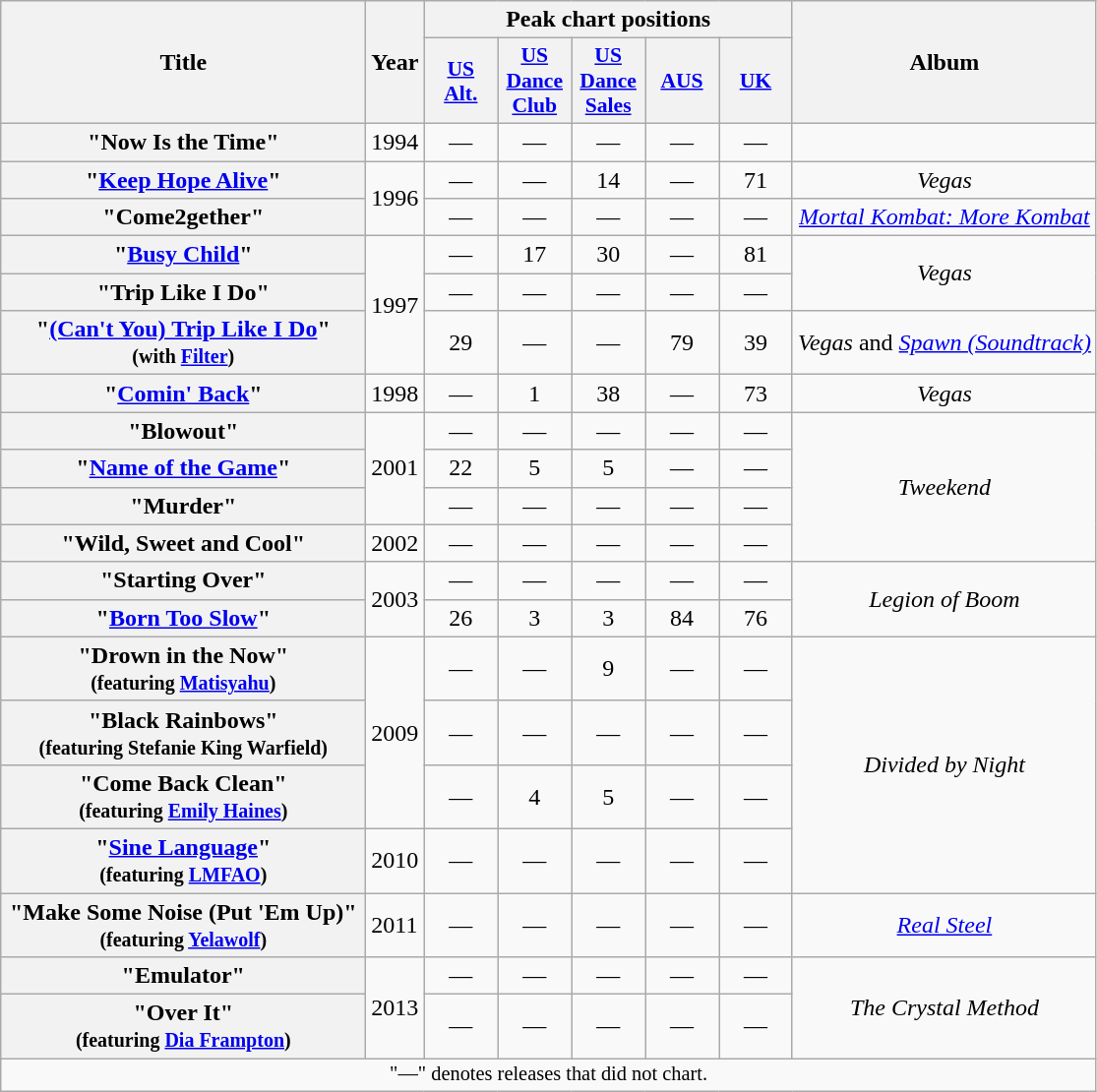<table class="wikitable plainrowheaders">
<tr>
<th scope="col" rowspan="2" style="width:15em;">Title</th>
<th scope="col" rowspan="2">Year</th>
<th scope="col" colspan="5">Peak chart positions</th>
<th scope="col" rowspan="2">Album</th>
</tr>
<tr>
<th scope="col" style="width:3em;font-size:90%;"><a href='#'>US Alt.</a><br></th>
<th scope="col" style="width:3em;font-size:90%;"><a href='#'>US Dance Club</a><br></th>
<th scope="col" style="width:3em;font-size:90%;"><a href='#'>US Dance Sales</a><br></th>
<th scope="col" style="width:3em;font-size:90%;"><a href='#'>AUS</a><br></th>
<th scope="col" style="width:3em;font-size:90%;"><a href='#'>UK</a><br></th>
</tr>
<tr>
<th scope="row">"Now Is the Time"</th>
<td>1994</td>
<td style="text-align:center;">—</td>
<td style="text-align:center;">—</td>
<td style="text-align:center;">—</td>
<td style="text-align:center;">—</td>
<td style="text-align:center;">—</td>
<td></td>
</tr>
<tr>
<th scope="row">"<a href='#'>Keep Hope Alive</a>"</th>
<td rowspan="2">1996</td>
<td style="text-align:center;">—</td>
<td style="text-align:center;">—</td>
<td style="text-align:center;">14</td>
<td style="text-align:center;">—</td>
<td style="text-align:center;">71</td>
<td style="text-align:center;"><em>Vegas</em></td>
</tr>
<tr>
<th scope="row">"Come2gether"</th>
<td style="text-align:center;">—</td>
<td style="text-align:center;">—</td>
<td style="text-align:center;">—</td>
<td style="text-align:center;">—</td>
<td style="text-align:center;">—</td>
<td style="text-align:center;"><em><a href='#'>Mortal Kombat: More Kombat</a></em></td>
</tr>
<tr>
<th scope="row">"<a href='#'>Busy Child</a>"</th>
<td rowspan="3">1997</td>
<td style="text-align:center;">—</td>
<td style="text-align:center;">17</td>
<td style="text-align:center;">30</td>
<td style="text-align:center;">—</td>
<td style="text-align:center;">81</td>
<td style="text-align:center;" rowspan="2"><em>Vegas</em></td>
</tr>
<tr>
<th scope="row">"Trip Like I Do"</th>
<td style="text-align:center;">—</td>
<td style="text-align:center;">—</td>
<td style="text-align:center;">—</td>
<td style="text-align:center;">—</td>
<td style="text-align:center;">—</td>
</tr>
<tr>
<th scope="row">"<a href='#'>(Can't You) Trip Like I Do</a>" <br><small>(with <a href='#'>Filter</a>)</small></th>
<td style="text-align:center;">29</td>
<td style="text-align:center;">—</td>
<td style="text-align:center;">—</td>
<td style="text-align:center;">79</td>
<td style="text-align:center;">39</td>
<td style="text-align:center;"><em>Vegas</em> and <em><a href='#'>Spawn (Soundtrack)</a></em></td>
</tr>
<tr>
<th scope="row">"<a href='#'>Comin' Back</a>"</th>
<td>1998</td>
<td style="text-align:center;">—</td>
<td style="text-align:center;">1</td>
<td style="text-align:center;">38</td>
<td style="text-align:center;">—</td>
<td style="text-align:center;">73</td>
<td style="text-align:center;"><em>Vegas</em></td>
</tr>
<tr>
<th scope="row">"Blowout"</th>
<td rowspan="3">2001</td>
<td style="text-align:center;">—</td>
<td style="text-align:center;">—</td>
<td style="text-align:center;">—</td>
<td style="text-align:center;">—</td>
<td style="text-align:center;">—</td>
<td style="text-align:center;" rowspan="4"><em>Tweekend</em></td>
</tr>
<tr>
<th scope="row">"<a href='#'>Name of the Game</a>"</th>
<td style="text-align:center;">22</td>
<td style="text-align:center;">5</td>
<td style="text-align:center;">5</td>
<td style="text-align:center;">—</td>
<td style="text-align:center;">—</td>
</tr>
<tr>
<th scope="row">"Murder"</th>
<td style="text-align:center;">—</td>
<td style="text-align:center;">—</td>
<td style="text-align:center;">—</td>
<td style="text-align:center;">—</td>
<td style="text-align:center;">—</td>
</tr>
<tr>
<th scope="row">"Wild, Sweet and Cool"</th>
<td>2002</td>
<td style="text-align:center;">—</td>
<td style="text-align:center;">—</td>
<td style="text-align:center;">—</td>
<td style="text-align:center;">—</td>
<td style="text-align:center;">—</td>
</tr>
<tr>
<th scope="row">"Starting Over"</th>
<td rowspan="2">2003</td>
<td style="text-align:center;">—</td>
<td style="text-align:center;">—</td>
<td style="text-align:center;">—</td>
<td style="text-align:center;">—</td>
<td style="text-align:center;">—</td>
<td style="text-align:center;" rowspan="2"><em>Legion of Boom</em></td>
</tr>
<tr>
<th scope="row">"<a href='#'>Born Too Slow</a>"</th>
<td style="text-align:center;">26</td>
<td style="text-align:center;">3</td>
<td style="text-align:center;">3</td>
<td style="text-align:center;">84</td>
<td style="text-align:center;">76</td>
</tr>
<tr>
<th scope="row">"Drown in the Now" <br><small>(featuring <a href='#'>Matisyahu</a>)</small></th>
<td rowspan="3">2009</td>
<td style="text-align:center;">—</td>
<td style="text-align:center;">—</td>
<td style="text-align:center;">9</td>
<td style="text-align:center;">—</td>
<td style="text-align:center;">—</td>
<td style="text-align:center;" rowspan="4"><em>Divided by Night</em></td>
</tr>
<tr>
<th scope="row">"Black Rainbows" <br><small>(featuring Stefanie King Warfield)</small></th>
<td style="text-align:center;">—</td>
<td style="text-align:center;">—</td>
<td style="text-align:center;">—</td>
<td style="text-align:center;">—</td>
<td style="text-align:center;">—</td>
</tr>
<tr>
<th scope="row">"Come Back Clean" <br><small>(featuring <a href='#'>Emily Haines</a>)</small></th>
<td style="text-align:center;">—</td>
<td style="text-align:center;">4</td>
<td style="text-align:center;">5</td>
<td style="text-align:center;">—</td>
<td style="text-align:center;">—</td>
</tr>
<tr>
<th scope="row">"<a href='#'>Sine Language</a>" <br><small>(featuring <a href='#'>LMFAO</a>)</small></th>
<td>2010</td>
<td style="text-align:center;">—</td>
<td style="text-align:center;">—</td>
<td style="text-align:center;">—</td>
<td style="text-align:center;">—</td>
<td style="text-align:center;">—</td>
</tr>
<tr>
<th scope="row">"Make Some Noise (Put 'Em Up)" <br><small>(featuring <a href='#'>Yelawolf</a>)</small></th>
<td>2011</td>
<td style="text-align:center;">—</td>
<td style="text-align:center;">—</td>
<td style="text-align:center;">—</td>
<td style="text-align:center;">—</td>
<td style="text-align:center;">—</td>
<td style="text-align:center;"><em><a href='#'>Real Steel</a></em></td>
</tr>
<tr>
<th scope="row">"Emulator"</th>
<td rowspan="2">2013</td>
<td style="text-align:center;">—</td>
<td style="text-align:center;">—</td>
<td style="text-align:center;">—</td>
<td style="text-align:center;">—</td>
<td style="text-align:center;">—</td>
<td style="text-align:center;" rowspan="2"><em>The Crystal Method</em></td>
</tr>
<tr>
<th scope="row">"Over It" <br><small>(featuring <a href='#'>Dia Frampton</a>)</small></th>
<td style="text-align:center;">—</td>
<td style="text-align:center;">—</td>
<td style="text-align:center;">—</td>
<td style="text-align:center;">—</td>
<td style="text-align:center;">—</td>
</tr>
<tr>
<td colspan="11" style="font-size:85%; text-align:center">"—" denotes releases that did not chart.</td>
</tr>
</table>
